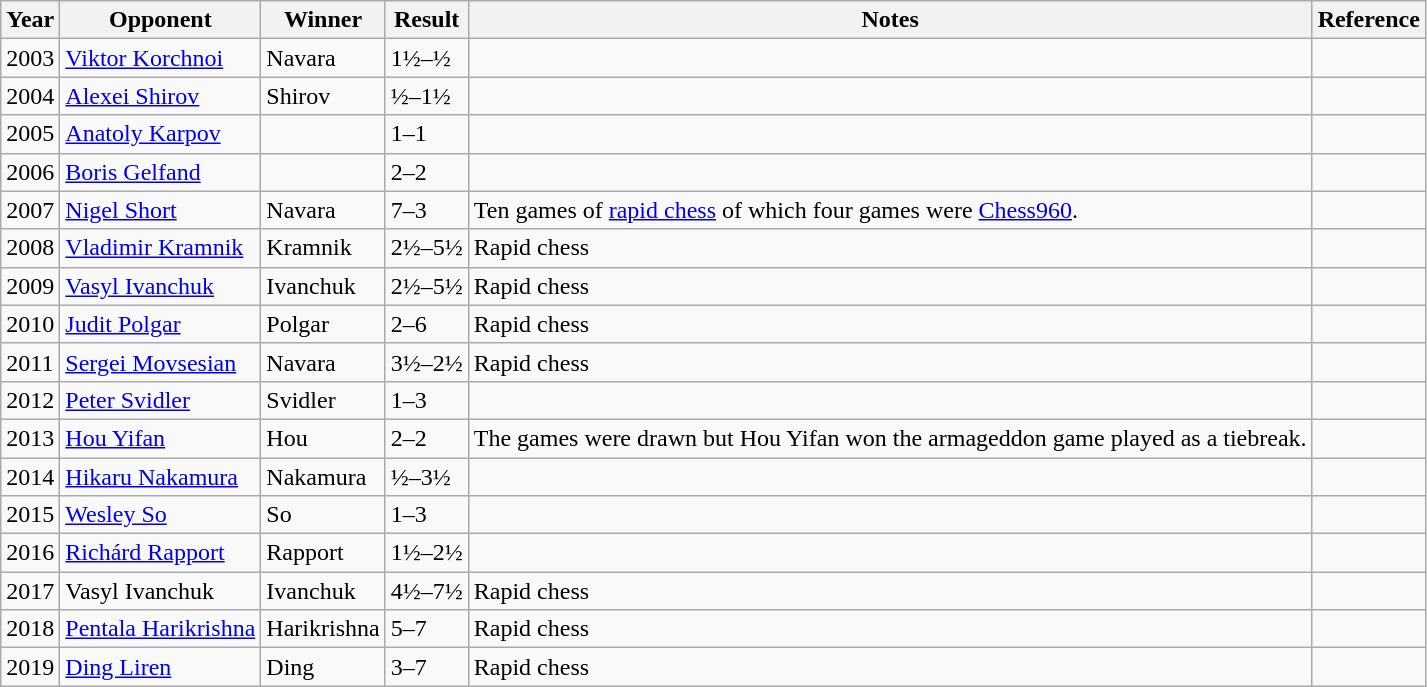<table class="wikitable sortable" style="margin: 0.5em 0 0 0;">
<tr>
<th>Year</th>
<th>Opponent</th>
<th>Winner</th>
<th>Result</th>
<th class="unsortable">Notes</th>
<th class="unsortable">Reference</th>
</tr>
<tr>
<td>2003</td>
<td><a href='#'>Viktor Korchnoi</a></td>
<td>Navara</td>
<td>1½–½</td>
<td></td>
<td></td>
</tr>
<tr>
<td>2004</td>
<td><a href='#'>Alexei Shirov</a></td>
<td>Shirov</td>
<td>½–1½</td>
<td></td>
<td></td>
</tr>
<tr>
<td>2005</td>
<td><a href='#'>Anatoly Karpov</a></td>
<td></td>
<td>1–1</td>
<td></td>
<td></td>
</tr>
<tr>
<td>2006</td>
<td><a href='#'>Boris Gelfand</a></td>
<td></td>
<td>2–2</td>
<td></td>
<td></td>
</tr>
<tr>
<td>2007</td>
<td><a href='#'>Nigel Short</a></td>
<td>Navara</td>
<td>7–3</td>
<td>Ten games of <a href='#'>rapid chess</a> of which four games were <a href='#'>Chess960</a>.</td>
<td></td>
</tr>
<tr>
<td>2008</td>
<td><a href='#'>Vladimir Kramnik</a></td>
<td>Kramnik</td>
<td>2½–5½</td>
<td>Rapid chess</td>
<td></td>
</tr>
<tr>
<td>2009</td>
<td><a href='#'>Vasyl Ivanchuk</a></td>
<td>Ivanchuk</td>
<td>2½–5½</td>
<td>Rapid chess</td>
<td></td>
</tr>
<tr>
<td>2010</td>
<td><a href='#'>Judit Polgar</a></td>
<td>Polgar</td>
<td>2–6</td>
<td>Rapid chess</td>
<td></td>
</tr>
<tr>
<td>2011</td>
<td><a href='#'>Sergei Movsesian</a></td>
<td>Navara</td>
<td>3½–2½</td>
<td>Rapid chess</td>
<td></td>
</tr>
<tr>
<td>2012</td>
<td><a href='#'>Peter Svidler</a></td>
<td>Svidler</td>
<td>1–3</td>
<td></td>
<td></td>
</tr>
<tr>
<td>2013</td>
<td><a href='#'>Hou Yifan</a></td>
<td>Hou</td>
<td>2–2</td>
<td>The games were drawn but Hou Yifan won the armageddon game played as a tiebreak.</td>
<td></td>
</tr>
<tr>
<td>2014</td>
<td><a href='#'>Hikaru Nakamura</a></td>
<td>Nakamura</td>
<td>½–3½</td>
<td></td>
<td></td>
</tr>
<tr {>
<td>2015</td>
<td><a href='#'>Wesley So</a></td>
<td>So</td>
<td>1–3</td>
<td></td>
<td></td>
</tr>
<tr>
<td>2016</td>
<td><a href='#'>Richárd Rapport</a></td>
<td>Rapport</td>
<td>1½–2½</td>
<td></td>
<td></td>
</tr>
<tr>
<td>2017</td>
<td>Vasyl Ivanchuk</td>
<td>Ivanchuk</td>
<td>4½–7½</td>
<td>Rapid chess</td>
<td></td>
</tr>
<tr>
<td>2018</td>
<td><a href='#'>Pentala Harikrishna</a></td>
<td>Harikrishna</td>
<td>5–7</td>
<td>Rapid chess</td>
<td></td>
</tr>
<tr>
<td>2019</td>
<td><a href='#'>Ding Liren</a></td>
<td>Ding</td>
<td>3–7</td>
<td>Rapid chess</td>
<td></td>
</tr>
</table>
